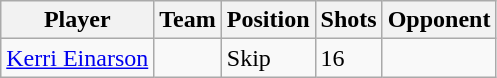<table class="wikitable sortable">
<tr>
<th>Player</th>
<th>Team</th>
<th>Position</th>
<th>Shots</th>
<th>Opponent</th>
</tr>
<tr>
<td><a href='#'>Kerri Einarson</a></td>
<td></td>
<td data-sort-value="4">Skip</td>
<td>16</td>
<td></td>
</tr>
</table>
